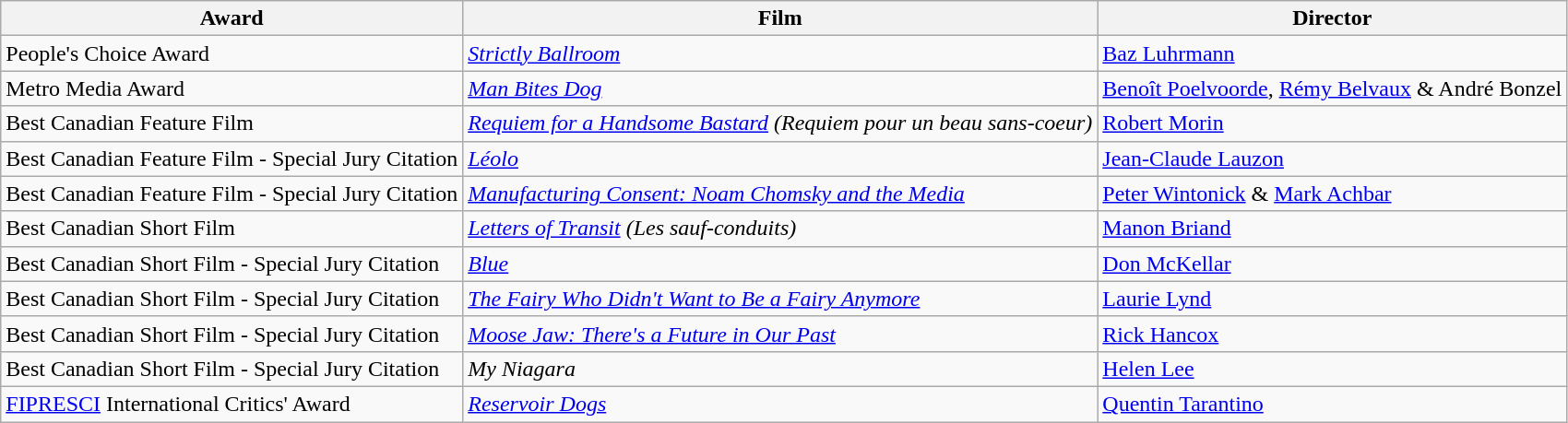<table class="wikitable">
<tr>
<th>Award</th>
<th>Film</th>
<th>Director</th>
</tr>
<tr>
<td>People's Choice Award</td>
<td><em><a href='#'>Strictly Ballroom</a></em></td>
<td><a href='#'>Baz Luhrmann</a></td>
</tr>
<tr>
<td>Metro Media Award</td>
<td><em><a href='#'>Man Bites Dog</a></em></td>
<td><a href='#'>Benoît Poelvoorde</a>, <a href='#'>Rémy Belvaux</a> & André Bonzel</td>
</tr>
<tr>
<td>Best Canadian Feature Film</td>
<td><em><a href='#'>Requiem for a Handsome Bastard</a> (Requiem pour un beau sans-coeur)</em></td>
<td><a href='#'>Robert Morin</a></td>
</tr>
<tr>
<td>Best Canadian Feature Film - Special Jury Citation</td>
<td><em><a href='#'>Léolo</a></em></td>
<td><a href='#'>Jean-Claude Lauzon</a></td>
</tr>
<tr>
<td>Best Canadian Feature Film - Special Jury Citation</td>
<td><em><a href='#'>Manufacturing Consent: Noam Chomsky and the Media</a></em></td>
<td><a href='#'>Peter Wintonick</a> & <a href='#'>Mark Achbar</a></td>
</tr>
<tr>
<td>Best Canadian Short Film</td>
<td><em><a href='#'>Letters of Transit</a> (Les sauf-conduits)</em></td>
<td><a href='#'>Manon Briand</a></td>
</tr>
<tr>
<td>Best Canadian Short Film - Special Jury Citation</td>
<td><em><a href='#'>Blue</a></em></td>
<td><a href='#'>Don McKellar</a></td>
</tr>
<tr>
<td>Best Canadian Short Film - Special Jury Citation</td>
<td><em><a href='#'>The Fairy Who Didn't Want to Be a Fairy Anymore</a></em></td>
<td><a href='#'>Laurie Lynd</a></td>
</tr>
<tr>
<td>Best Canadian Short Film - Special Jury Citation</td>
<td><em><a href='#'>Moose Jaw: There's a Future in Our Past</a></em></td>
<td><a href='#'>Rick Hancox</a></td>
</tr>
<tr>
<td>Best Canadian Short Film - Special Jury Citation</td>
<td><em>My Niagara</em></td>
<td><a href='#'>Helen Lee</a></td>
</tr>
<tr>
<td><a href='#'>FIPRESCI</a> International Critics' Award</td>
<td><em><a href='#'>Reservoir Dogs</a></em></td>
<td><a href='#'>Quentin Tarantino</a></td>
</tr>
</table>
